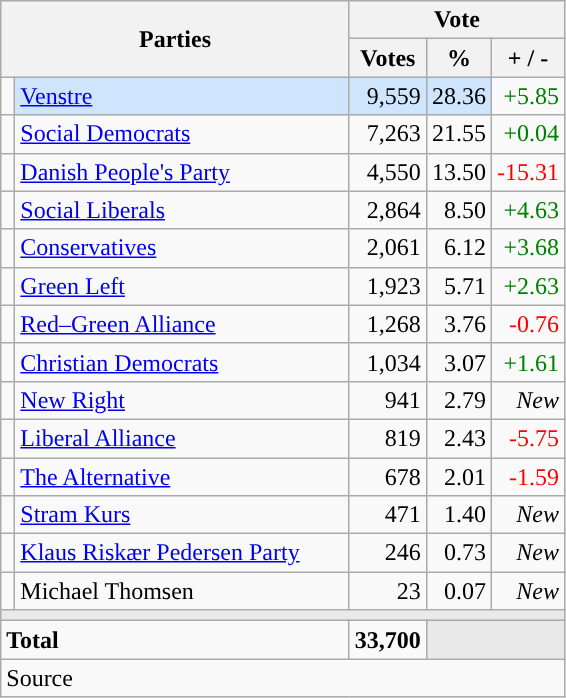<table class="wikitable" style="text-align:right;">
<tr>
<th style="text-align:centre;" rowspan="2" colspan="2" width="225">Parties</th>
<th colspan="3">Vote</th>
</tr>
<tr>
<th width="15">Votes</th>
<th width="15">%</th>
<th width="15">+ / -</th>
</tr>
<tr>
<td width="2" style="color:inherit;background:"></td>
<td bgcolor=#cfe5fe  align="left"><a href='#'>Venstre</a></td>
<td bgcolor=#cfe5fe>9,559</td>
<td bgcolor=#cfe5fe>28.36</td>
<td style=color:green;>+5.85</td>
</tr>
<tr>
<td width="2" style="color:inherit;background:"></td>
<td align="left"><a href='#'>Social Democrats</a></td>
<td>7,263</td>
<td>21.55</td>
<td style=color:green;>+0.04</td>
</tr>
<tr>
<td width="2" style="color:inherit;background:"></td>
<td align="left"><a href='#'>Danish People's Party</a></td>
<td>4,550</td>
<td>13.50</td>
<td style=color:red;>-15.31</td>
</tr>
<tr>
<td width="2" style="color:inherit;background:"></td>
<td align="left"><a href='#'>Social Liberals</a></td>
<td>2,864</td>
<td>8.50</td>
<td style=color:green;>+4.63</td>
</tr>
<tr>
<td width="2" style="color:inherit;background:"></td>
<td align="left"><a href='#'>Conservatives</a></td>
<td>2,061</td>
<td>6.12</td>
<td style=color:green;>+3.68</td>
</tr>
<tr>
<td width="2" style="color:inherit;background:"></td>
<td align="left"><a href='#'>Green Left</a></td>
<td>1,923</td>
<td>5.71</td>
<td style=color:green;>+2.63</td>
</tr>
<tr>
<td width="2" style="color:inherit;background:"></td>
<td align="left"><a href='#'>Red–Green Alliance</a></td>
<td>1,268</td>
<td>3.76</td>
<td style=color:red;>-0.76</td>
</tr>
<tr>
<td width="2" style="color:inherit;background:"></td>
<td align="left"><a href='#'>Christian Democrats</a></td>
<td>1,034</td>
<td>3.07</td>
<td style=color:green;>+1.61</td>
</tr>
<tr>
<td width="2" style="color:inherit;background:"></td>
<td align="left"><a href='#'>New Right</a></td>
<td>941</td>
<td>2.79</td>
<td><em>New</em></td>
</tr>
<tr>
<td width="2" style="color:inherit;background:"></td>
<td align="left"><a href='#'>Liberal Alliance</a></td>
<td>819</td>
<td>2.43</td>
<td style=color:red;>-5.75</td>
</tr>
<tr>
<td width="2" style="color:inherit;background:"></td>
<td align="left"><a href='#'>The Alternative</a></td>
<td>678</td>
<td>2.01</td>
<td style=color:red;>-1.59</td>
</tr>
<tr>
<td width="2" style="color:inherit;background:"></td>
<td align="left"><a href='#'>Stram Kurs</a></td>
<td>471</td>
<td>1.40</td>
<td><em>New</em></td>
</tr>
<tr>
<td width="2" style="color:inherit;background:"></td>
<td align="left"><a href='#'>Klaus Riskær Pedersen Party</a></td>
<td>246</td>
<td>0.73</td>
<td><em>New</em></td>
</tr>
<tr>
<td width="2" style="color:inherit;background:"></td>
<td align="left">Michael Thomsen</td>
<td>23</td>
<td>0.07</td>
<td><em>New</em></td>
</tr>
<tr>
<td colspan="7" bgcolor="#E9E9E9"></td>
</tr>
<tr>
<td align="left" colspan="2"><strong>Total</strong></td>
<td><strong>33,700</strong></td>
<td bgcolor="#E9E9E9" colspan="2"></td>
</tr>
<tr>
<td align="left" colspan="6">Source</td>
</tr>
</table>
